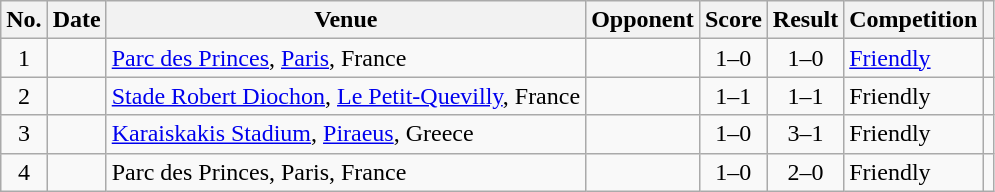<table class="wikitable sortable">
<tr>
<th scope="col">No.</th>
<th scope="col">Date</th>
<th scope="col">Venue</th>
<th scope="col">Opponent</th>
<th scope="col">Score</th>
<th scope="col">Result</th>
<th scope="col">Competition</th>
<th scope="col" class="unsortable"></th>
</tr>
<tr>
<td style="text-align:center">1</td>
<td></td>
<td><a href='#'>Parc des Princes</a>, <a href='#'>Paris</a>, France</td>
<td></td>
<td style="text-align:center">1–0</td>
<td style="text-align:center">1–0</td>
<td><a href='#'>Friendly</a></td>
<td></td>
</tr>
<tr>
<td style="text-align:center">2</td>
<td></td>
<td><a href='#'>Stade Robert Diochon</a>, <a href='#'>Le Petit-Quevilly</a>, France</td>
<td></td>
<td style="text-align:center">1–1</td>
<td style="text-align:center">1–1</td>
<td>Friendly</td>
<td></td>
</tr>
<tr>
<td style="text-align:center">3</td>
<td></td>
<td><a href='#'>Karaiskakis Stadium</a>, <a href='#'>Piraeus</a>, Greece</td>
<td></td>
<td style="text-align:center">1–0</td>
<td style="text-align:center">3–1</td>
<td>Friendly</td>
<td></td>
</tr>
<tr>
<td style="text-align:center">4</td>
<td></td>
<td>Parc des Princes, Paris, France</td>
<td></td>
<td style="text-align:center">1–0</td>
<td style="text-align:center">2–0</td>
<td>Friendly</td>
<td></td>
</tr>
</table>
